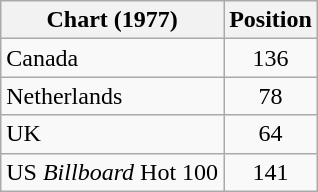<table class="wikitable sortable">
<tr>
<th align="left">Chart (1977)</th>
<th style="text-align:center;">Position</th>
</tr>
<tr>
<td>Canada </td>
<td style="text-align:center;">136</td>
</tr>
<tr>
<td>Netherlands </td>
<td style="text-align:center;">78</td>
</tr>
<tr>
<td>UK </td>
<td style="text-align:center;">64</td>
</tr>
<tr>
<td>US <em>Billboard</em> Hot 100</td>
<td style="text-align:center;">141</td>
</tr>
</table>
